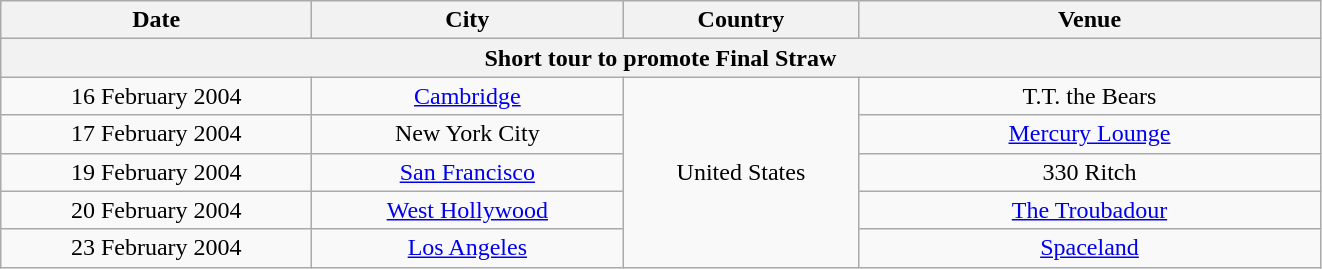<table class="wikitable" style="text-align:center;">
<tr>
<th width="200">Date</th>
<th width="200">City</th>
<th width="150">Country</th>
<th width="300">Venue</th>
</tr>
<tr>
<th colspan="4">Short tour to promote Final Straw</th>
</tr>
<tr>
<td>16 February 2004</td>
<td><a href='#'>Cambridge</a></td>
<td rowspan="5">United States</td>
<td>T.T. the Bears</td>
</tr>
<tr>
<td>17 February 2004</td>
<td>New York City</td>
<td><a href='#'>Mercury Lounge</a></td>
</tr>
<tr>
<td>19 February 2004</td>
<td><a href='#'>San Francisco</a></td>
<td>330 Ritch</td>
</tr>
<tr>
<td>20 February 2004</td>
<td><a href='#'>West Hollywood</a></td>
<td><a href='#'>The Troubadour</a></td>
</tr>
<tr>
<td>23 February 2004</td>
<td><a href='#'>Los Angeles</a></td>
<td><a href='#'>Spaceland</a></td>
</tr>
</table>
